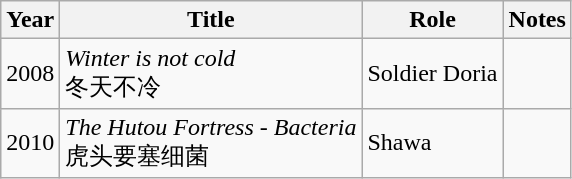<table class="wikitable sortable">
<tr>
<th>Year</th>
<th>Title</th>
<th>Role</th>
<th class="unsortable">Notes</th>
</tr>
<tr>
<td>2008</td>
<td><em>Winter is not cold</em><br>冬天不冷</td>
<td>Soldier Doria</td>
<td></td>
</tr>
<tr>
<td>2010</td>
<td><em>The Hutou Fortress - Bacteria</em><br>虎头要塞细菌</td>
<td>Shawa</td>
<td></td>
</tr>
</table>
